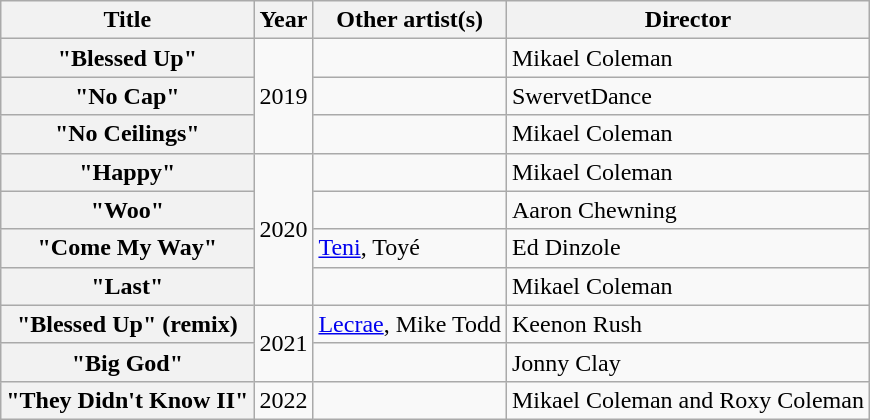<table class="wikitable plainrowheaders">
<tr>
<th scope=col>Title</th>
<th scope=col>Year</th>
<th scope=col>Other artist(s)</th>
<th scope=col>Director</th>
</tr>
<tr>
<th scope=row>"Blessed Up"</th>
<td rowspan=3>2019</td>
<td></td>
<td>Mikael Coleman</td>
</tr>
<tr>
<th scope=row>"No Cap"</th>
<td></td>
<td>SwervetDance</td>
</tr>
<tr>
<th scope=row>"No Ceilings"</th>
<td></td>
<td>Mikael Coleman</td>
</tr>
<tr>
<th scope=row>"Happy"</th>
<td rowspan=4>2020</td>
<td></td>
<td>Mikael Coleman</td>
</tr>
<tr>
<th scope=row>"Woo"</th>
<td></td>
<td>Aaron Chewning</td>
</tr>
<tr>
<th scope=row>"Come My Way"</th>
<td><a href='#'>Teni</a>, Toyé</td>
<td>Ed Dinzole</td>
</tr>
<tr>
<th scope=row>"Last"</th>
<td></td>
<td>Mikael Coleman</td>
</tr>
<tr>
<th scope=row>"Blessed Up" (remix)</th>
<td rowspan=2>2021</td>
<td><a href='#'>Lecrae</a>, Mike Todd</td>
<td>Keenon Rush</td>
</tr>
<tr>
<th scope=row>"Big God"</th>
<td></td>
<td>Jonny Clay</td>
</tr>
<tr>
<th scope=row>"They Didn't Know II"</th>
<td>2022</td>
<td></td>
<td>Mikael Coleman and Roxy Coleman</td>
</tr>
</table>
